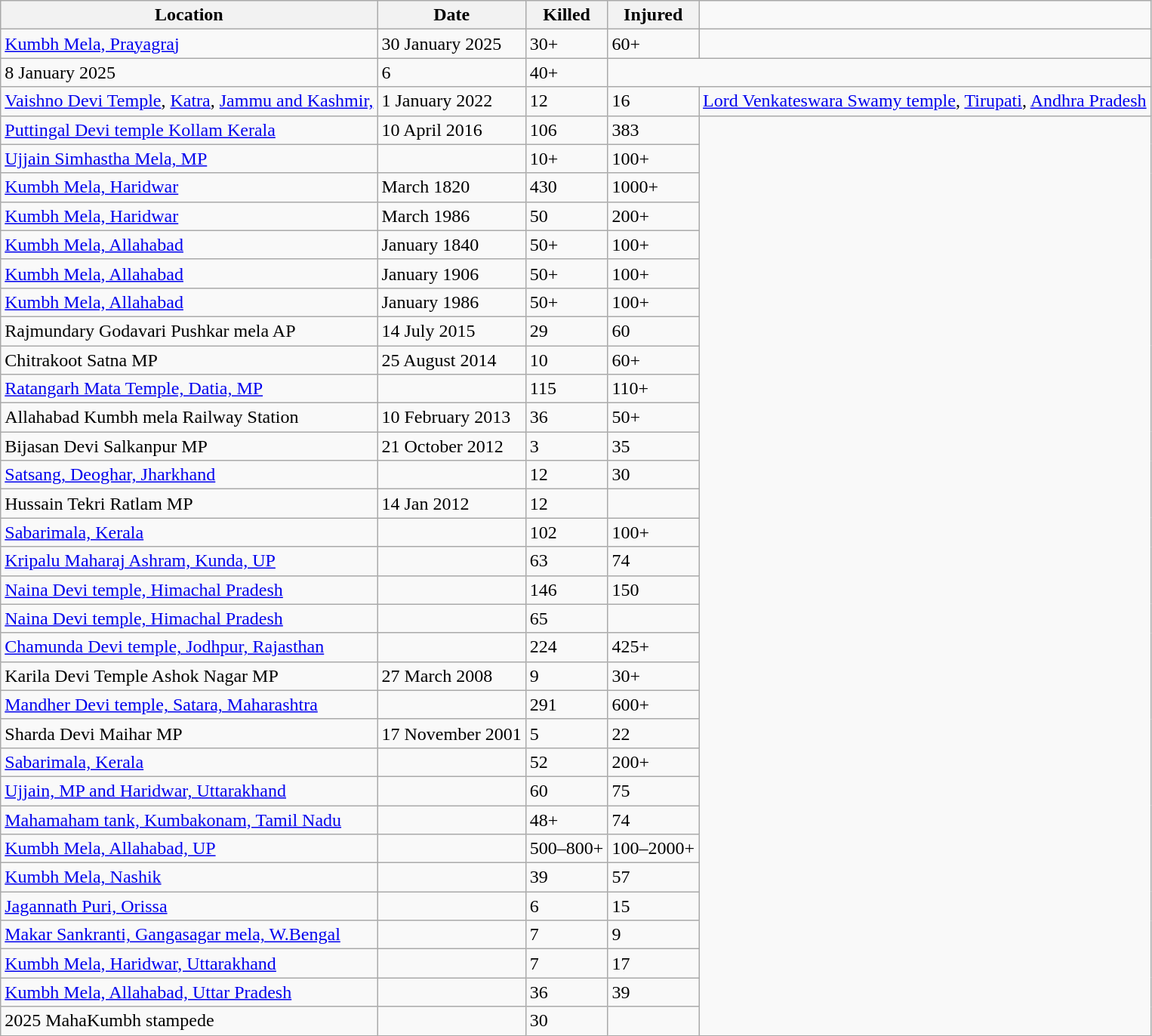<table class="wikitable sortable">
<tr>
<th>Location</th>
<th>Date</th>
<th data-sort-type="number">Killed</th>
<th data-sort-type="number">Injured</th>
</tr>
<tr>
<td><a href='#'>Kumbh Mela, Prayagraj</a></td>
<td>30 January 2025</td>
<td>30+</td>
<td>60+</td>
<td></td>
</tr>
<tr>
<td>8 January 2025</td>
<td>6</td>
<td>40+</td>
</tr>
<tr>
<td><a href='#'>Vaishno Devi Temple</a>, <a href='#'>Katra</a>, <a href='#'>Jammu and Kashmir,</a></td>
<td>1 January 2022</td>
<td>12</td>
<td>16</td>
<td><a href='#'>Lord Venkateswara Swamy temple</a>, <a href='#'>Tirupati</a>, <a href='#'>Andhra Pradesh</a></td>
</tr>
<tr>
<td><a href='#'>Puttingal Devi temple Kollam Kerala</a></td>
<td>10 April 2016</td>
<td>106</td>
<td>383</td>
</tr>
<tr>
<td><a href='#'>Ujjain Simhastha Mela, MP</a></td>
<td></td>
<td>10+</td>
<td>100+</td>
</tr>
<tr>
<td><a href='#'>Kumbh Mela, Haridwar</a></td>
<td>March 1820</td>
<td>430</td>
<td>1000+</td>
</tr>
<tr>
<td><a href='#'>Kumbh Mela, Haridwar</a></td>
<td>March 1986</td>
<td>50</td>
<td>200+</td>
</tr>
<tr>
<td><a href='#'>Kumbh Mela, Allahabad</a></td>
<td>January 1840</td>
<td>50+</td>
<td>100+</td>
</tr>
<tr>
<td><a href='#'>Kumbh Mela, Allahabad</a></td>
<td>January 1906</td>
<td>50+</td>
<td>100+</td>
</tr>
<tr>
<td><a href='#'>Kumbh Mela, Allahabad</a></td>
<td>January 1986</td>
<td>50+</td>
<td>100+</td>
</tr>
<tr>
<td>Rajmundary Godavari Pushkar mela AP</td>
<td>14 July 2015</td>
<td>29</td>
<td>60</td>
</tr>
<tr>
<td>Chitrakoot Satna MP</td>
<td>25 August 2014</td>
<td>10</td>
<td>60+</td>
</tr>
<tr>
<td><a href='#'>Ratangarh Mata Temple, Datia, MP</a></td>
<td></td>
<td>115</td>
<td>110+</td>
</tr>
<tr>
<td>Allahabad Kumbh mela Railway Station</td>
<td>10 February 2013</td>
<td>36</td>
<td>50+</td>
</tr>
<tr>
<td>Bijasan Devi Salkanpur MP</td>
<td>21 October 2012</td>
<td>3</td>
<td>35</td>
</tr>
<tr>
<td><a href='#'>Satsang, Deoghar, Jharkhand</a></td>
<td></td>
<td>12</td>
<td>30</td>
</tr>
<tr>
<td>Hussain Tekri Ratlam MP</td>
<td>14 Jan 2012</td>
<td>12</td>
<td></td>
</tr>
<tr>
<td><a href='#'>Sabarimala, Kerala</a></td>
<td></td>
<td>102</td>
<td>100+</td>
</tr>
<tr>
<td><a href='#'>Kripalu Maharaj Ashram, Kunda, UP</a></td>
<td></td>
<td>63</td>
<td>74</td>
</tr>
<tr>
<td><a href='#'>Naina Devi temple, Himachal Pradesh</a></td>
<td></td>
<td>146</td>
<td>150</td>
</tr>
<tr>
<td><a href='#'>Naina Devi temple, Himachal Pradesh</a></td>
<td></td>
<td>65</td>
<td></td>
</tr>
<tr>
<td><a href='#'>Chamunda Devi temple, Jodhpur, Rajasthan</a></td>
<td></td>
<td>224</td>
<td>425+</td>
</tr>
<tr>
<td>Karila Devi Temple Ashok Nagar MP</td>
<td>27 March 2008</td>
<td>9</td>
<td>30+</td>
</tr>
<tr>
<td><a href='#'>Mandher Devi temple, Satara, Maharashtra</a></td>
<td></td>
<td>291</td>
<td>600+</td>
</tr>
<tr>
<td>Sharda Devi Maihar MP</td>
<td>17 November 2001</td>
<td>5</td>
<td>22</td>
</tr>
<tr>
<td><a href='#'>Sabarimala, Kerala</a></td>
<td></td>
<td>52</td>
<td>200+</td>
</tr>
<tr>
<td><a href='#'>Ujjain, MP and Haridwar, Uttarakhand</a></td>
<td></td>
<td>60</td>
<td>75</td>
</tr>
<tr>
<td><a href='#'>Mahamaham tank, Kumbakonam, Tamil Nadu</a></td>
<td></td>
<td>48+</td>
<td>74</td>
</tr>
<tr>
<td><a href='#'>Kumbh Mela, Allahabad, UP</a></td>
<td></td>
<td>500–800+</td>
<td>100–2000+</td>
</tr>
<tr>
<td><a href='#'>Kumbh Mela, Nashik</a></td>
<td></td>
<td>39</td>
<td>57</td>
</tr>
<tr>
<td><a href='#'>Jagannath Puri, Orissa</a></td>
<td></td>
<td>6</td>
<td>15</td>
</tr>
<tr>
<td><a href='#'>Makar Sankranti, Gangasagar mela, W.Bengal</a></td>
<td></td>
<td>7</td>
<td>9</td>
</tr>
<tr>
<td><a href='#'>Kumbh Mela, Haridwar, Uttarakhand</a></td>
<td></td>
<td>7</td>
<td>17</td>
</tr>
<tr>
<td><a href='#'>Kumbh Mela, Allahabad, Uttar Pradesh</a></td>
<td></td>
<td>36</td>
<td>39</td>
</tr>
<tr>
<td>2025 MahaKumbh stampede</td>
<td></td>
<td>30</td>
<td></td>
</tr>
</table>
